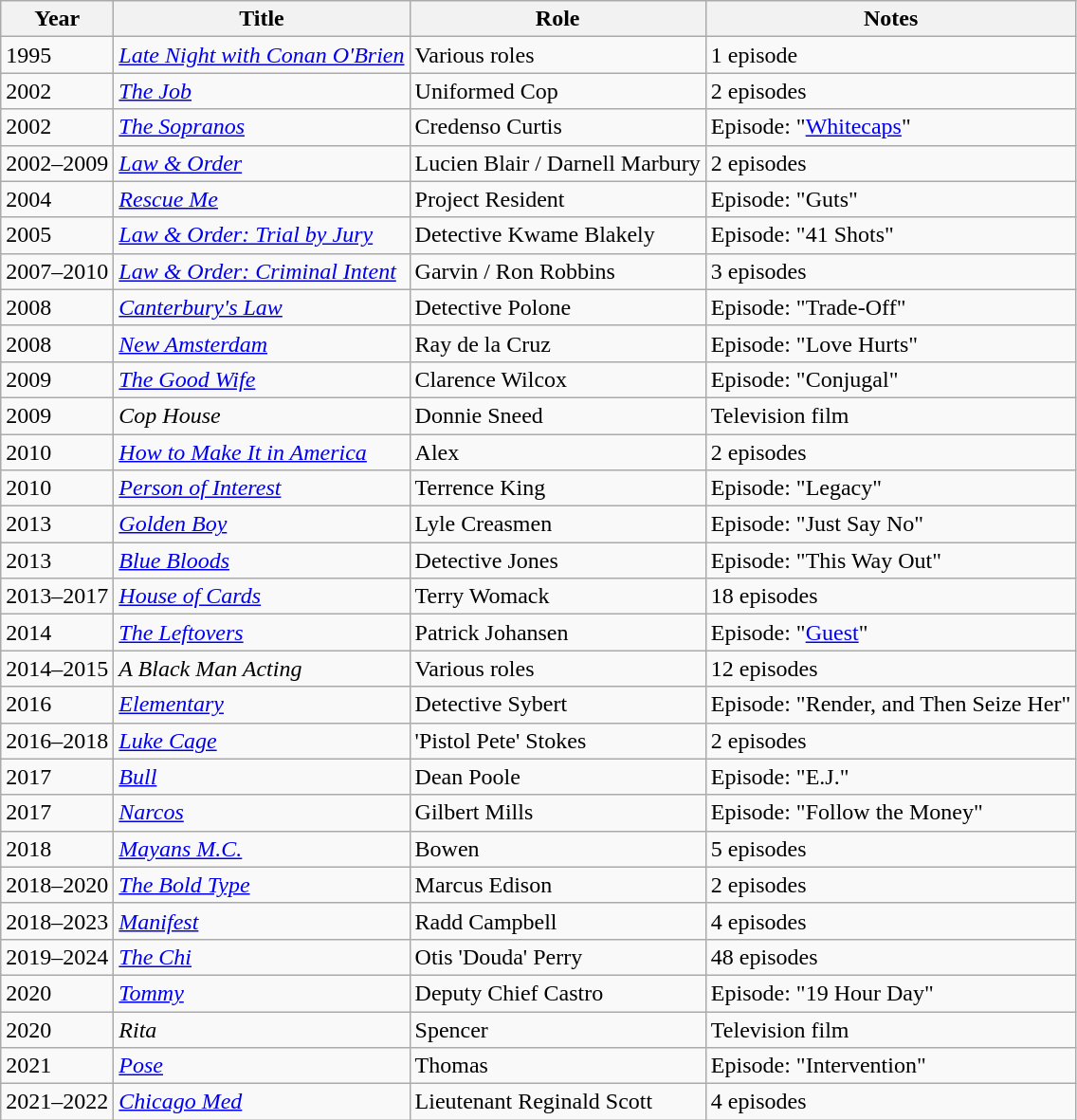<table class="wikitable sortable">
<tr>
<th>Year</th>
<th>Title</th>
<th>Role</th>
<th>Notes</th>
</tr>
<tr>
<td>1995</td>
<td><em><a href='#'>Late Night with Conan O'Brien</a></em></td>
<td>Various roles</td>
<td>1 episode</td>
</tr>
<tr>
<td>2002</td>
<td><a href='#'><em>The Job</em></a></td>
<td>Uniformed Cop</td>
<td>2 episodes</td>
</tr>
<tr>
<td>2002</td>
<td><em><a href='#'>The Sopranos</a></em></td>
<td>Credenso Curtis</td>
<td>Episode: "<a href='#'>Whitecaps</a>"</td>
</tr>
<tr>
<td>2002–2009</td>
<td><em><a href='#'>Law & Order</a></em></td>
<td>Lucien Blair / Darnell Marbury</td>
<td>2 episodes</td>
</tr>
<tr>
<td>2004</td>
<td><a href='#'><em>Rescue Me</em></a></td>
<td>Project Resident</td>
<td>Episode: "Guts"</td>
</tr>
<tr>
<td>2005</td>
<td><em><a href='#'>Law & Order: Trial by Jury</a></em></td>
<td>Detective Kwame Blakely</td>
<td>Episode: "41 Shots"</td>
</tr>
<tr>
<td>2007–2010</td>
<td><em><a href='#'>Law & Order: Criminal Intent</a></em></td>
<td>Garvin / Ron Robbins</td>
<td>3 episodes</td>
</tr>
<tr>
<td>2008</td>
<td><em><a href='#'>Canterbury's Law</a></em></td>
<td>Detective Polone</td>
<td>Episode: "Trade-Off"</td>
</tr>
<tr>
<td>2008</td>
<td><a href='#'><em>New Amsterdam</em></a></td>
<td>Ray de la Cruz</td>
<td>Episode: "Love Hurts"</td>
</tr>
<tr>
<td>2009</td>
<td><em><a href='#'>The Good Wife</a></em></td>
<td>Clarence Wilcox</td>
<td>Episode: "Conjugal"</td>
</tr>
<tr>
<td>2009</td>
<td><em>Cop House</em></td>
<td>Donnie Sneed</td>
<td>Television film</td>
</tr>
<tr>
<td>2010</td>
<td><em><a href='#'>How to Make It in America</a></em></td>
<td>Alex</td>
<td>2 episodes</td>
</tr>
<tr>
<td>2010</td>
<td><a href='#'><em>Person of Interest</em></a></td>
<td>Terrence King</td>
<td>Episode: "Legacy"</td>
</tr>
<tr>
<td>2013</td>
<td><a href='#'><em>Golden Boy</em></a></td>
<td>Lyle Creasmen</td>
<td>Episode: "Just Say No"</td>
</tr>
<tr>
<td>2013</td>
<td><a href='#'><em>Blue Bloods</em></a></td>
<td>Detective Jones</td>
<td>Episode: "This Way Out"</td>
</tr>
<tr>
<td>2013–2017</td>
<td><a href='#'><em>House of Cards</em></a></td>
<td>Terry Womack</td>
<td>18 episodes</td>
</tr>
<tr>
<td>2014</td>
<td><a href='#'><em>The Leftovers</em></a></td>
<td>Patrick Johansen</td>
<td>Episode: "<a href='#'>Guest</a>"</td>
</tr>
<tr>
<td>2014–2015</td>
<td><em>A Black Man Acting</em></td>
<td>Various roles</td>
<td>12 episodes</td>
</tr>
<tr>
<td>2016</td>
<td><a href='#'><em>Elementary</em></a></td>
<td>Detective Sybert</td>
<td>Episode: "Render, and Then Seize Her"</td>
</tr>
<tr>
<td>2016–2018</td>
<td><a href='#'><em>Luke Cage</em></a></td>
<td>'Pistol Pete' Stokes</td>
<td>2 episodes</td>
</tr>
<tr>
<td>2017</td>
<td><a href='#'><em>Bull</em></a></td>
<td>Dean Poole</td>
<td>Episode: "E.J."</td>
</tr>
<tr>
<td>2017</td>
<td><em><a href='#'>Narcos</a></em></td>
<td>Gilbert Mills</td>
<td>Episode: "Follow the Money"</td>
</tr>
<tr>
<td>2018</td>
<td><em><a href='#'>Mayans M.C.</a></em></td>
<td>Bowen</td>
<td>5 episodes</td>
</tr>
<tr>
<td>2018–2020</td>
<td><em><a href='#'>The Bold Type</a></em></td>
<td>Marcus Edison</td>
<td>2 episodes</td>
</tr>
<tr>
<td>2018–2023</td>
<td><a href='#'><em>Manifest</em></a></td>
<td>Radd Campbell</td>
<td>4 episodes</td>
</tr>
<tr>
<td>2019–2024</td>
<td><em><a href='#'>The Chi</a></em></td>
<td>Otis 'Douda' Perry</td>
<td>48 episodes</td>
</tr>
<tr>
<td>2020</td>
<td><a href='#'><em>Tommy</em></a></td>
<td>Deputy Chief Castro</td>
<td>Episode: "19 Hour Day"</td>
</tr>
<tr>
<td>2020</td>
<td><em>Rita</em></td>
<td>Spencer</td>
<td>Television film</td>
</tr>
<tr>
<td>2021</td>
<td><a href='#'><em>Pose</em></a></td>
<td>Thomas</td>
<td>Episode: "Intervention"</td>
</tr>
<tr>
<td>2021–2022</td>
<td><em><a href='#'>Chicago Med</a></em></td>
<td>Lieutenant Reginald Scott</td>
<td>4 episodes</td>
</tr>
</table>
